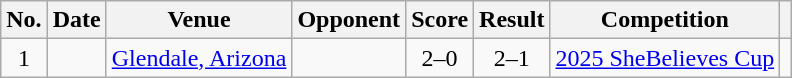<table class="wikitable sortable">
<tr>
<th scope="col">No.</th>
<th scope="col">Date</th>
<th scope="col">Venue</th>
<th scope="col">Opponent</th>
<th scope="col">Score</th>
<th scope="col">Result</th>
<th scope="col">Competition</th>
<th scope="col" class="unsortable"></th>
</tr>
<tr>
<td style="text-align:center">1</td>
<td></td>
<td><a href='#'>Glendale, Arizona</a></td>
<td></td>
<td style="text-align:center">2–0</td>
<td style="text-align:center">2–1</td>
<td><a href='#'>2025 SheBelieves Cup</a></td>
</tr>
</table>
